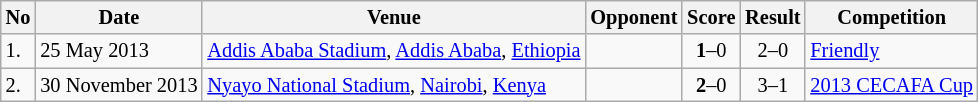<table class="wikitable" style="font-size:85%;">
<tr>
<th>No</th>
<th>Date</th>
<th>Venue</th>
<th>Opponent</th>
<th>Score</th>
<th>Result</th>
<th>Competition</th>
</tr>
<tr>
<td>1.</td>
<td>25 May 2013</td>
<td><a href='#'>Addis Ababa Stadium</a>, <a href='#'>Addis Ababa</a>, <a href='#'>Ethiopia</a></td>
<td></td>
<td align=center><strong>1</strong>–0</td>
<td align=center>2–0</td>
<td><a href='#'>Friendly</a></td>
</tr>
<tr>
<td>2.</td>
<td>30 November 2013</td>
<td><a href='#'>Nyayo National Stadium</a>, <a href='#'>Nairobi</a>, <a href='#'>Kenya</a></td>
<td></td>
<td align=center><strong>2</strong>–0</td>
<td align=center>3–1</td>
<td><a href='#'>2013 CECAFA Cup</a></td>
</tr>
</table>
